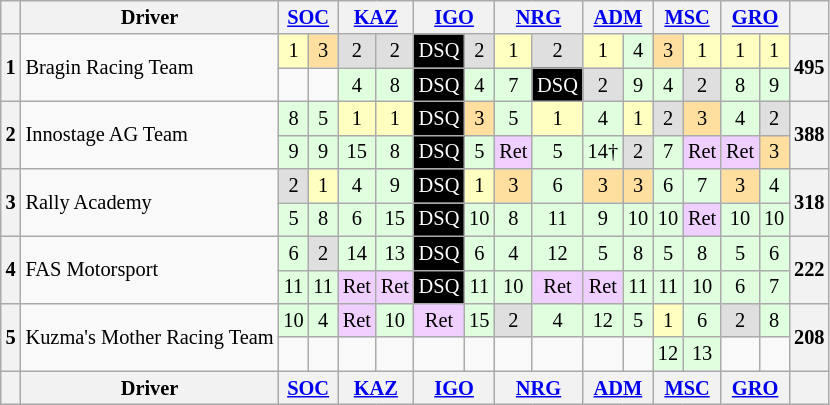<table align=left| class="wikitable" style="font-size: 85%; text-align: center">
<tr valign="top">
<th valign="middle"></th>
<th valign="middle">Driver</th>
<th colspan=2><a href='#'>SOC</a></th>
<th colspan=2><a href='#'>KAZ</a></th>
<th colspan=2><a href='#'>IGO</a></th>
<th colspan=2><a href='#'>NRG</a></th>
<th colspan=2><a href='#'>ADM</a></th>
<th colspan=2><a href='#'>MSC</a></th>
<th colspan=2><a href='#'>GRO</a></th>
<th valign="middle"></th>
</tr>
<tr>
<th rowspan="2">1</th>
<td rowspan="2" align=left>Bragin Racing Team</td>
<td style="background:#ffffbf;">1</td>
<td style="background:#ffdf9f;">3</td>
<td style="background:#dfdfdf;">2</td>
<td style="background:#dfdfdf;">2</td>
<td style="background-color:#000000;color:white">DSQ</td>
<td style="background:#dfdfdf;">2</td>
<td style="background:#ffffbf;">1</td>
<td style="background:#dfdfdf;">2</td>
<td style="background:#ffffbf;">1</td>
<td style="background:#dfffdf;">4</td>
<td style="background:#ffdf9f;">3</td>
<td style="background:#ffffbf;">1</td>
<td style="background:#ffffbf;">1</td>
<td style="background:#ffffbf;">1</td>
<th rowspan="2">495</th>
</tr>
<tr>
<td></td>
<td></td>
<td style="background:#dfffdf;">4</td>
<td style="background:#dfffdf;">8</td>
<td style="background-color:#000000;color:white">DSQ</td>
<td style="background:#dfffdf;">4</td>
<td style="background:#dfffdf;">7</td>
<td style="background-color:#000000;color:white">DSQ</td>
<td style="background:#dfdfdf;">2</td>
<td style="background:#dfffdf;">9</td>
<td style="background:#dfffdf;">4</td>
<td style="background:#dfdfdf;">2</td>
<td style="background:#dfffdf;">8</td>
<td style="background:#dfffdf;">9</td>
</tr>
<tr>
<th rowspan="2">2</th>
<td rowspan="2" align=left>Innostage AG Team</td>
<td style="background:#dfffdf;">8</td>
<td style="background:#dfffdf;">5</td>
<td style="background:#ffffbf;">1</td>
<td style="background:#ffffbf;">1</td>
<td style="background-color:#000000;color:white">DSQ</td>
<td style="background:#ffdf9f;">3</td>
<td style="background:#dfffdf;">5</td>
<td style="background:#ffffbf;">1</td>
<td style="background:#dfffdf;">4</td>
<td style="background:#ffffbf;">1</td>
<td style="background:#dfdfdf;">2</td>
<td style="background:#ffdf9f;">3</td>
<td style="background:#dfffdf;">4</td>
<td style="background:#dfdfdf;">2</td>
<th rowspan="2">388</th>
</tr>
<tr>
<td style="background:#dfffdf;">9</td>
<td style="background:#dfffdf;">9</td>
<td style="background:#dfffdf;">15</td>
<td style="background:#dfffdf;">8</td>
<td style="background-color:#000000;color:white">DSQ</td>
<td style="background:#dfffdf;">5</td>
<td style="background:#efcfff;">Ret</td>
<td style="background:#dfffdf;">5</td>
<td style="background:#dfffdf;">14†</td>
<td style="background:#dfdfdf;">2</td>
<td style="background:#dfffdf;">7</td>
<td style="background:#efcfff;">Ret</td>
<td style="background:#efcfff;">Ret</td>
<td style="background:#ffdf9f;">3</td>
</tr>
<tr>
<th rowspan="2">3</th>
<td rowspan="2" align=left>Rally Academy</td>
<td style="background:#dfdfdf;">2</td>
<td style="background:#ffffbf;">1</td>
<td style="background:#dfffdf;">4</td>
<td style="background:#dfffdf;">9</td>
<td style="background-color:#000000;color:white">DSQ</td>
<td style="background:#ffffbf;">1</td>
<td style="background:#ffdf9f;">3</td>
<td style="background:#dfffdf;">6</td>
<td style="background:#ffdf9f;">3</td>
<td style="background:#ffdf9f;">3</td>
<td style="background:#dfffdf;">6</td>
<td style="background:#dfffdf;">7</td>
<td style="background:#ffdf9f;">3</td>
<td style="background:#dfffdf;">4</td>
<th rowspan="2">318</th>
</tr>
<tr>
<td style="background:#dfffdf;">5</td>
<td style="background:#dfffdf;">8</td>
<td style="background:#dfffdf;">6</td>
<td style="background:#dfffdf;">15</td>
<td style="background-color:#000000;color:white">DSQ</td>
<td style="background:#dfffdf;">10</td>
<td style="background:#dfffdf;">8</td>
<td style="background:#dfffdf;">11</td>
<td style="background:#dfffdf;">9</td>
<td style="background:#dfffdf;">10</td>
<td style="background:#dfffdf;">10</td>
<td style="background:#efcfff;">Ret</td>
<td style="background:#dfffdf;">10</td>
<td style="background:#dfffdf;">10</td>
</tr>
<tr>
<th rowspan="2">4</th>
<td rowspan="2" align=left>FAS Motorsport</td>
<td style="background:#dfffdf;">6</td>
<td style="background:#dfdfdf;">2</td>
<td style="background:#dfffdf;">14</td>
<td style="background:#dfffdf;">13</td>
<td style="background-color:#000000;color:white">DSQ</td>
<td style="background:#dfffdf;">6</td>
<td style="background:#dfffdf;">4</td>
<td style="background:#dfffdf;">12</td>
<td style="background:#dfffdf;">5</td>
<td style="background:#dfffdf;">8</td>
<td style="background:#dfffdf;">5</td>
<td style="background:#dfffdf;">8</td>
<td style="background:#dfffdf;">5</td>
<td style="background:#dfffdf;">6</td>
<th rowspan="2">222</th>
</tr>
<tr>
<td style="background:#dfffdf;">11</td>
<td style="background:#dfffdf;">11</td>
<td style="background:#efcfff;">Ret</td>
<td style="background:#efcfff;">Ret</td>
<td style="background-color:#000000;color:white">DSQ</td>
<td style="background:#dfffdf;">11</td>
<td style="background:#dfffdf;">10</td>
<td style="background:#efcfff;">Ret</td>
<td style="background:#efcfff;">Ret</td>
<td style="background:#dfffdf;">11</td>
<td style="background:#dfffdf;">11</td>
<td style="background:#dfffdf;">10</td>
<td style="background:#dfffdf;">6</td>
<td style="background:#dfffdf;">7</td>
</tr>
<tr>
<th rowspan="2">5</th>
<td rowspan="2" align=left>Kuzma's Mother Racing Team</td>
<td style="background:#dfffdf;">10</td>
<td style="background:#dfffdf;">4</td>
<td style="background:#efcfff;">Ret</td>
<td style="background:#dfffdf;">10</td>
<td style="background:#efcfff;">Ret</td>
<td style="background:#dfffdf;">15</td>
<td style="background:#dfdfdf;">2</td>
<td style="background:#dfffdf;">4</td>
<td style="background:#dfffdf;">12</td>
<td style="background:#dfffdf;">5</td>
<td style="background:#ffffbf;">1</td>
<td style="background:#dfffdf;">6</td>
<td style="background:#dfdfdf;">2</td>
<td style="background:#dfffdf;">8</td>
<th rowspan="2">208</th>
</tr>
<tr>
<td></td>
<td></td>
<td></td>
<td></td>
<td></td>
<td></td>
<td></td>
<td></td>
<td></td>
<td></td>
<td style="background:#dfffdf;">12</td>
<td style="background:#dfffdf;">13</td>
<td></td>
<td></td>
</tr>
<tr>
<th valign="middle"></th>
<th valign="middle">Driver</th>
<th colspan=2><a href='#'>SOC</a></th>
<th colspan=2><a href='#'>KAZ</a></th>
<th colspan=2><a href='#'>IGO</a></th>
<th colspan=2><a href='#'>NRG</a></th>
<th colspan=2><a href='#'>ADM</a></th>
<th colspan=2><a href='#'>MSC</a></th>
<th colspan=2><a href='#'>GRO</a></th>
<th valign="middle"></th>
</tr>
</table>
